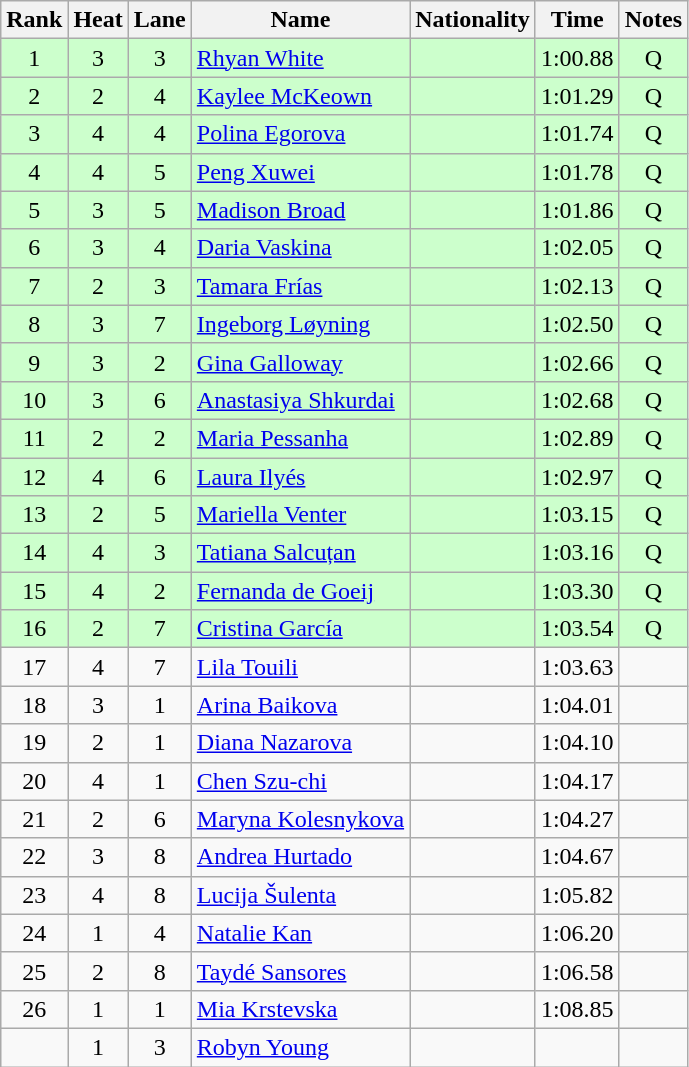<table class="wikitable sortable" style="text-align:center">
<tr>
<th>Rank</th>
<th>Heat</th>
<th>Lane</th>
<th>Name</th>
<th>Nationality</th>
<th>Time</th>
<th>Notes</th>
</tr>
<tr bgcolor=ccffcc>
<td>1</td>
<td>3</td>
<td>3</td>
<td align=left><a href='#'>Rhyan White</a></td>
<td align=left></td>
<td>1:00.88</td>
<td>Q</td>
</tr>
<tr bgcolor=ccffcc>
<td>2</td>
<td>2</td>
<td>4</td>
<td align=left><a href='#'>Kaylee McKeown</a></td>
<td align=left></td>
<td>1:01.29</td>
<td>Q</td>
</tr>
<tr bgcolor=ccffcc>
<td>3</td>
<td>4</td>
<td>4</td>
<td align=left><a href='#'>Polina Egorova</a></td>
<td align=left></td>
<td>1:01.74</td>
<td>Q</td>
</tr>
<tr bgcolor=ccffcc>
<td>4</td>
<td>4</td>
<td>5</td>
<td align=left><a href='#'>Peng Xuwei</a></td>
<td align=left></td>
<td>1:01.78</td>
<td>Q</td>
</tr>
<tr bgcolor=ccffcc>
<td>5</td>
<td>3</td>
<td>5</td>
<td align=left><a href='#'>Madison Broad</a></td>
<td align=left></td>
<td>1:01.86</td>
<td>Q</td>
</tr>
<tr bgcolor=ccffcc>
<td>6</td>
<td>3</td>
<td>4</td>
<td align=left><a href='#'>Daria Vaskina</a></td>
<td align=left></td>
<td>1:02.05</td>
<td>Q</td>
</tr>
<tr bgcolor=ccffcc>
<td>7</td>
<td>2</td>
<td>3</td>
<td align=left><a href='#'>Tamara Frías</a></td>
<td align=left></td>
<td>1:02.13</td>
<td>Q</td>
</tr>
<tr bgcolor=ccffcc>
<td>8</td>
<td>3</td>
<td>7</td>
<td align=left><a href='#'>Ingeborg Løyning</a></td>
<td align=left></td>
<td>1:02.50</td>
<td>Q</td>
</tr>
<tr bgcolor=ccffcc>
<td>9</td>
<td>3</td>
<td>2</td>
<td align=left><a href='#'>Gina Galloway</a></td>
<td align=left></td>
<td>1:02.66</td>
<td>Q</td>
</tr>
<tr bgcolor=ccffcc>
<td>10</td>
<td>3</td>
<td>6</td>
<td align=left><a href='#'>Anastasiya Shkurdai</a></td>
<td align=left></td>
<td>1:02.68</td>
<td>Q</td>
</tr>
<tr bgcolor=ccffcc>
<td>11</td>
<td>2</td>
<td>2</td>
<td align=left><a href='#'>Maria Pessanha</a></td>
<td align=left></td>
<td>1:02.89</td>
<td>Q</td>
</tr>
<tr bgcolor=ccffcc>
<td>12</td>
<td>4</td>
<td>6</td>
<td align=left><a href='#'>Laura Ilyés</a></td>
<td align=left></td>
<td>1:02.97</td>
<td>Q</td>
</tr>
<tr bgcolor=ccffcc>
<td>13</td>
<td>2</td>
<td>5</td>
<td align=left><a href='#'>Mariella Venter</a></td>
<td align=left></td>
<td>1:03.15</td>
<td>Q</td>
</tr>
<tr bgcolor=ccffcc>
<td>14</td>
<td>4</td>
<td>3</td>
<td align=left><a href='#'>Tatiana Salcuțan</a></td>
<td align=left></td>
<td>1:03.16</td>
<td>Q</td>
</tr>
<tr bgcolor=ccffcc>
<td>15</td>
<td>4</td>
<td>2</td>
<td align=left><a href='#'>Fernanda de Goeij</a></td>
<td align=left></td>
<td>1:03.30</td>
<td>Q</td>
</tr>
<tr bgcolor=ccffcc>
<td>16</td>
<td>2</td>
<td>7</td>
<td align=left><a href='#'>Cristina García</a></td>
<td align=left></td>
<td>1:03.54</td>
<td>Q</td>
</tr>
<tr>
<td>17</td>
<td>4</td>
<td>7</td>
<td align=left><a href='#'>Lila Touili</a></td>
<td align=left></td>
<td>1:03.63</td>
<td></td>
</tr>
<tr>
<td>18</td>
<td>3</td>
<td>1</td>
<td align=left><a href='#'>Arina Baikova</a></td>
<td align=left></td>
<td>1:04.01</td>
<td></td>
</tr>
<tr>
<td>19</td>
<td>2</td>
<td>1</td>
<td align=left><a href='#'>Diana Nazarova</a></td>
<td align=left></td>
<td>1:04.10</td>
<td></td>
</tr>
<tr>
<td>20</td>
<td>4</td>
<td>1</td>
<td align=left><a href='#'>Chen Szu-chi</a></td>
<td align=left></td>
<td>1:04.17</td>
<td></td>
</tr>
<tr>
<td>21</td>
<td>2</td>
<td>6</td>
<td align=left><a href='#'>Maryna Kolesnykova</a></td>
<td align=left></td>
<td>1:04.27</td>
<td></td>
</tr>
<tr>
<td>22</td>
<td>3</td>
<td>8</td>
<td align=left><a href='#'>Andrea Hurtado</a></td>
<td align=left></td>
<td>1:04.67</td>
<td></td>
</tr>
<tr>
<td>23</td>
<td>4</td>
<td>8</td>
<td align=left><a href='#'>Lucija Šulenta</a></td>
<td align=left></td>
<td>1:05.82</td>
<td></td>
</tr>
<tr>
<td>24</td>
<td>1</td>
<td>4</td>
<td align=left><a href='#'>Natalie Kan</a></td>
<td align=left></td>
<td>1:06.20</td>
<td></td>
</tr>
<tr>
<td>25</td>
<td>2</td>
<td>8</td>
<td align=left><a href='#'>Taydé Sansores</a></td>
<td align=left></td>
<td>1:06.58</td>
<td></td>
</tr>
<tr>
<td>26</td>
<td>1</td>
<td>1</td>
<td align=left><a href='#'>Mia Krstevska</a></td>
<td align=left></td>
<td>1:08.85</td>
<td></td>
</tr>
<tr>
<td></td>
<td>1</td>
<td>3</td>
<td align=left><a href='#'>Robyn Young</a></td>
<td align=left></td>
<td></td>
<td></td>
</tr>
</table>
